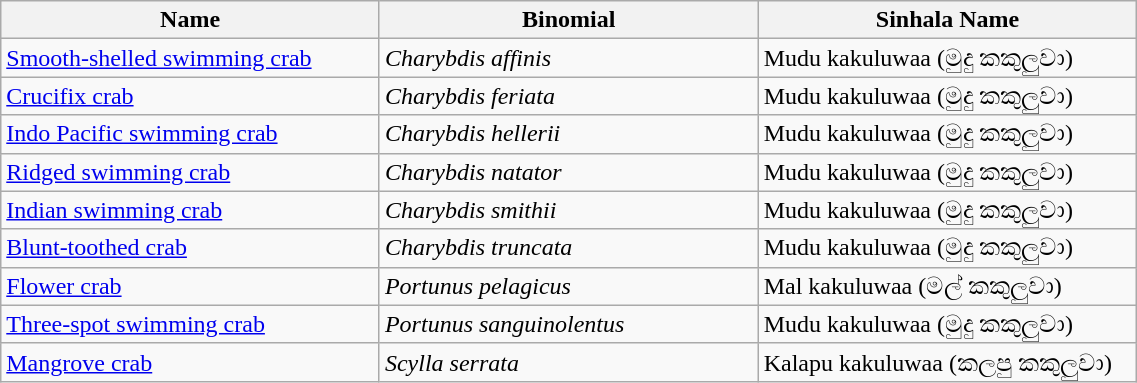<table width=60% class="wikitable">
<tr>
<th width=20%>Name</th>
<th width=20%>Binomial</th>
<th width=20%>Sinhala Name</th>
</tr>
<tr>
<td><a href='#'>Smooth-shelled swimming crab</a></td>
<td><em>Charybdis affinis</em></td>
<td>Mudu kakuluwaa (මුදු කකුලුවා)</td>
</tr>
<tr>
<td><a href='#'>Crucifix crab</a></td>
<td><em>Charybdis feriata</em></td>
<td>Mudu kakuluwaa (මුදු කකුලුවා)</td>
</tr>
<tr>
<td><a href='#'>Indo Pacific swimming crab</a><br></td>
<td><em>Charybdis hellerii</em></td>
<td>Mudu kakuluwaa (මුදු කකුලුවා)</td>
</tr>
<tr>
<td><a href='#'>Ridged swimming crab</a><br></td>
<td><em>Charybdis natator</em></td>
<td>Mudu kakuluwaa (මුදු කකුලුවා)</td>
</tr>
<tr>
<td><a href='#'>Indian swimming crab</a></td>
<td><em>Charybdis smithii</em></td>
<td>Mudu kakuluwaa (මුදු කකුලුවා)</td>
</tr>
<tr>
<td><a href='#'>Blunt-toothed crab</a></td>
<td><em>Charybdis truncata</em></td>
<td>Mudu kakuluwaa (මුදු කකුලුවා)</td>
</tr>
<tr>
<td><a href='#'>Flower crab</a><br></td>
<td><em>Portunus pelagicus</em></td>
<td>Mal kakuluwaa (මල් කකුලුවා)</td>
</tr>
<tr>
<td><a href='#'>Three-spot swimming crab</a><br></td>
<td><em>Portunus sanguinolentus</em></td>
<td>Mudu kakuluwaa (මුදු කකුලුවා)</td>
</tr>
<tr>
<td><a href='#'>Mangrove crab</a><br></td>
<td><em>Scylla serrata</em></td>
<td>Kalapu kakuluwaa (කලපු කකුලුවා)</td>
</tr>
</table>
